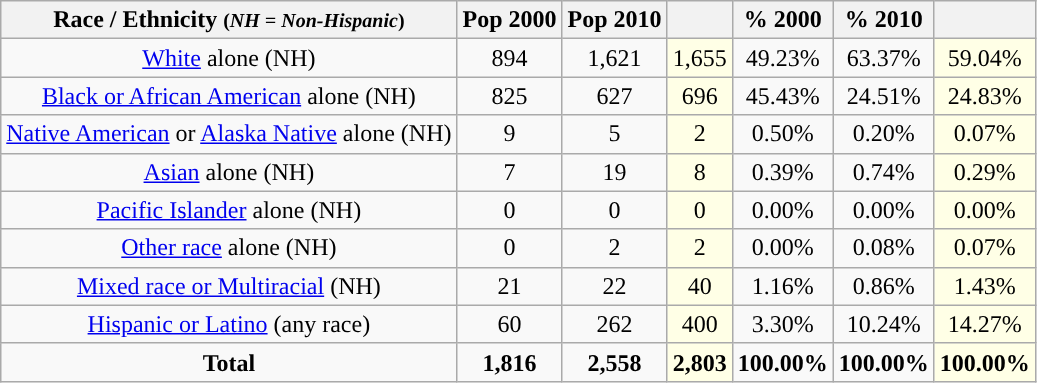<table class="wikitable" style="text-align:center;">
<tr>
<th>Race / Ethnicity <small>(<em>NH = Non-Hispanic</em>)</small></th>
<th>Pop 2000</th>
<th>Pop 2010</th>
<th></th>
<th>% 2000</th>
<th>% 2010</th>
<th></th>
</tr>
<tr>
<td><a href='#'>White</a> alone (NH)</td>
<td>894</td>
<td>1,621</td>
<td style='background: #ffffe6;'>1,655</td>
<td>49.23%</td>
<td>63.37%</td>
<td style='background: #ffffe6;'>59.04%</td>
</tr>
<tr>
<td><a href='#'>Black or African American</a> alone (NH)</td>
<td>825</td>
<td>627</td>
<td style='background: #ffffe6;'>696</td>
<td>45.43%</td>
<td>24.51%</td>
<td style='background: #ffffe6;'>24.83%</td>
</tr>
<tr>
<td><a href='#'>Native American</a> or <a href='#'>Alaska Native</a> alone (NH)</td>
<td>9</td>
<td>5</td>
<td style='background: #ffffe6;'>2</td>
<td>0.50%</td>
<td>0.20%</td>
<td style='background: #ffffe6;'>0.07%</td>
</tr>
<tr>
<td><a href='#'>Asian</a> alone (NH)</td>
<td>7</td>
<td>19</td>
<td style='background: #ffffe6;'>8</td>
<td>0.39%</td>
<td>0.74%</td>
<td style='background: #ffffe6;'>0.29%</td>
</tr>
<tr>
<td><a href='#'>Pacific Islander</a> alone (NH)</td>
<td>0</td>
<td>0</td>
<td style='background: #ffffe6;'>0</td>
<td>0.00%</td>
<td>0.00%</td>
<td style='background: #ffffe6;'>0.00%</td>
</tr>
<tr>
<td><a href='#'>Other race</a> alone (NH)</td>
<td>0</td>
<td>2</td>
<td style='background: #ffffe6;'>2</td>
<td>0.00%</td>
<td>0.08%</td>
<td style='background: #ffffe6;'>0.07%</td>
</tr>
<tr>
<td><a href='#'>Mixed race or Multiracial</a> (NH)</td>
<td>21</td>
<td>22</td>
<td style='background: #ffffe6;'>40</td>
<td>1.16%</td>
<td>0.86%</td>
<td style='background: #ffffe6;'>1.43%</td>
</tr>
<tr>
<td><a href='#'>Hispanic or Latino</a> (any race)</td>
<td>60</td>
<td>262</td>
<td style='background: #ffffe6;'>400</td>
<td>3.30%</td>
<td>10.24%</td>
<td style='background: #ffffe6;'>14.27%</td>
</tr>
<tr>
<td><strong>Total</strong></td>
<td><strong>1,816</strong></td>
<td><strong>2,558</strong></td>
<td style='background: #ffffe6;'><strong>2,803</strong></td>
<td><strong>100.00%</strong></td>
<td><strong>100.00%</strong></td>
<td style='background: #ffffe6;'><strong>100.00%</strong></td>
</tr>
</table>
